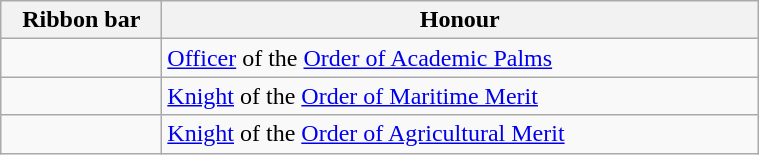<table class="wikitable"  style="width: 40%">
<tr>
<th style="width:100px;">Ribbon bar</th>
<th>Honour</th>
</tr>
<tr>
<td></td>
<td><a href='#'>Officer</a> of the <a href='#'>Order of Academic Palms</a></td>
</tr>
<tr>
<td></td>
<td><a href='#'>Knight</a> of the <a href='#'>Order of Maritime Merit</a></td>
</tr>
<tr>
<td></td>
<td><a href='#'>Knight</a> of the <a href='#'>Order of Agricultural Merit</a></td>
</tr>
</table>
